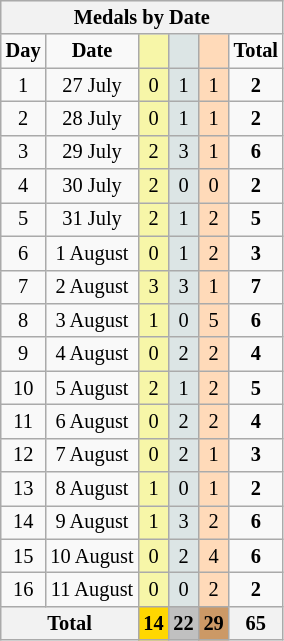<table class="wikitable" style="font-size:85%">
<tr bgcolor="#efefef">
<th colspan=6>Medals by Date</th>
</tr>
<tr align=center>
<td><strong>Day</strong></td>
<td><strong>Date</strong></td>
<td bgcolor=#f7f6a8></td>
<td bgcolor=#dce5e5></td>
<td bgcolor=#ffdab9></td>
<td><strong>Total</strong></td>
</tr>
<tr align=center>
<td>1</td>
<td>27 July</td>
<td style="background:#F7F6A8;">0</td>
<td style="background:#DCE5E5;">1</td>
<td style="background:#FFDAB9;">1</td>
<td><strong>2</strong></td>
</tr>
<tr align=center>
<td>2</td>
<td>28 July</td>
<td style="background:#F7F6A8;">0</td>
<td style="background:#DCE5E5;">1</td>
<td style="background:#FFDAB9;">1</td>
<td><strong>2</strong></td>
</tr>
<tr align=center>
<td>3</td>
<td>29 July</td>
<td style="background:#F7F6A8;">2</td>
<td style="background:#DCE5E5;">3</td>
<td style="background:#FFDAB9;">1</td>
<td><strong>6</strong></td>
</tr>
<tr align=center>
<td>4</td>
<td>30 July</td>
<td style="background:#F7F6A8;">2</td>
<td style="background:#DCE5E5;">0</td>
<td style="background:#FFDAB9;">0</td>
<td><strong>2</strong></td>
</tr>
<tr align=center>
<td>5</td>
<td>31 July</td>
<td style="background:#F7F6A8;">2</td>
<td style="background:#DCE5E5;">1</td>
<td style="background:#FFDAB9;">2</td>
<td><strong>5</strong></td>
</tr>
<tr align=center>
<td>6</td>
<td>1 August</td>
<td style="background:#F7F6A8;">0</td>
<td style="background:#DCE5E5;">1</td>
<td style="background:#FFDAB9;">2</td>
<td><strong>3</strong></td>
</tr>
<tr align=center>
<td>7</td>
<td>2 August</td>
<td style="background:#F7F6A8;">3</td>
<td style="background:#DCE5E5;">3</td>
<td style="background:#FFDAB9;">1</td>
<td><strong>7</strong></td>
</tr>
<tr align=center>
<td>8</td>
<td>3 August</td>
<td style="background:#F7F6A8;">1</td>
<td style="background:#DCE5E5;">0</td>
<td style="background:#FFDAB9;">5</td>
<td><strong>6</strong></td>
</tr>
<tr align=center>
<td>9</td>
<td>4 August</td>
<td style="background:#F7F6A8;">0</td>
<td style="background:#DCE5E5;">2</td>
<td style="background:#FFDAB9;">2</td>
<td><strong>4</strong></td>
</tr>
<tr align=center>
<td>10</td>
<td>5 August</td>
<td style="background:#F7F6A8;">2</td>
<td style="background:#DCE5E5;">1</td>
<td style="background:#FFDAB9;">2</td>
<td><strong>5</strong></td>
</tr>
<tr align=center>
<td>11</td>
<td>6 August</td>
<td style="background:#F7F6A8;">0</td>
<td style="background:#DCE5E5;">2</td>
<td style="background:#FFDAB9;">2</td>
<td><strong>4</strong></td>
</tr>
<tr align=center>
<td>12</td>
<td>7 August</td>
<td style="background:#F7F6A8;">0</td>
<td style="background:#DCE5E5;">2</td>
<td style="background:#FFDAB9;">1</td>
<td><strong>3</strong></td>
</tr>
<tr align=center>
<td>13</td>
<td>8 August</td>
<td style="background:#F7F6A8;">1</td>
<td style="background:#DCE5E5;">0</td>
<td style="background:#FFDAB9;">1</td>
<td><strong>2</strong></td>
</tr>
<tr align=center>
<td>14</td>
<td>9 August</td>
<td style="background:#F7F6A8;">1</td>
<td style="background:#DCE5E5;">3</td>
<td style="background:#FFDAB9;">2</td>
<td><strong>6</strong></td>
</tr>
<tr align=center>
<td>15</td>
<td>10 August</td>
<td style="background:#F7F6A8;">0</td>
<td style="background:#DCE5E5;">2</td>
<td style="background:#FFDAB9;">4</td>
<td><strong>6</strong></td>
</tr>
<tr align=center>
<td>16</td>
<td>11 August</td>
<td style="background:#F7F6A8;">0</td>
<td style="background:#DCE5E5;">0</td>
<td style="background:#FFDAB9;">2</td>
<td><strong>2</strong></td>
</tr>
<tr align=center>
<th colspan="2"><strong>Total</strong></th>
<th style="background:gold;"><strong>14</strong></th>
<th style="background:silver;"><strong>22</strong></th>
<th style="background:#c96;"><strong>29</strong></th>
<th>65</th>
</tr>
</table>
